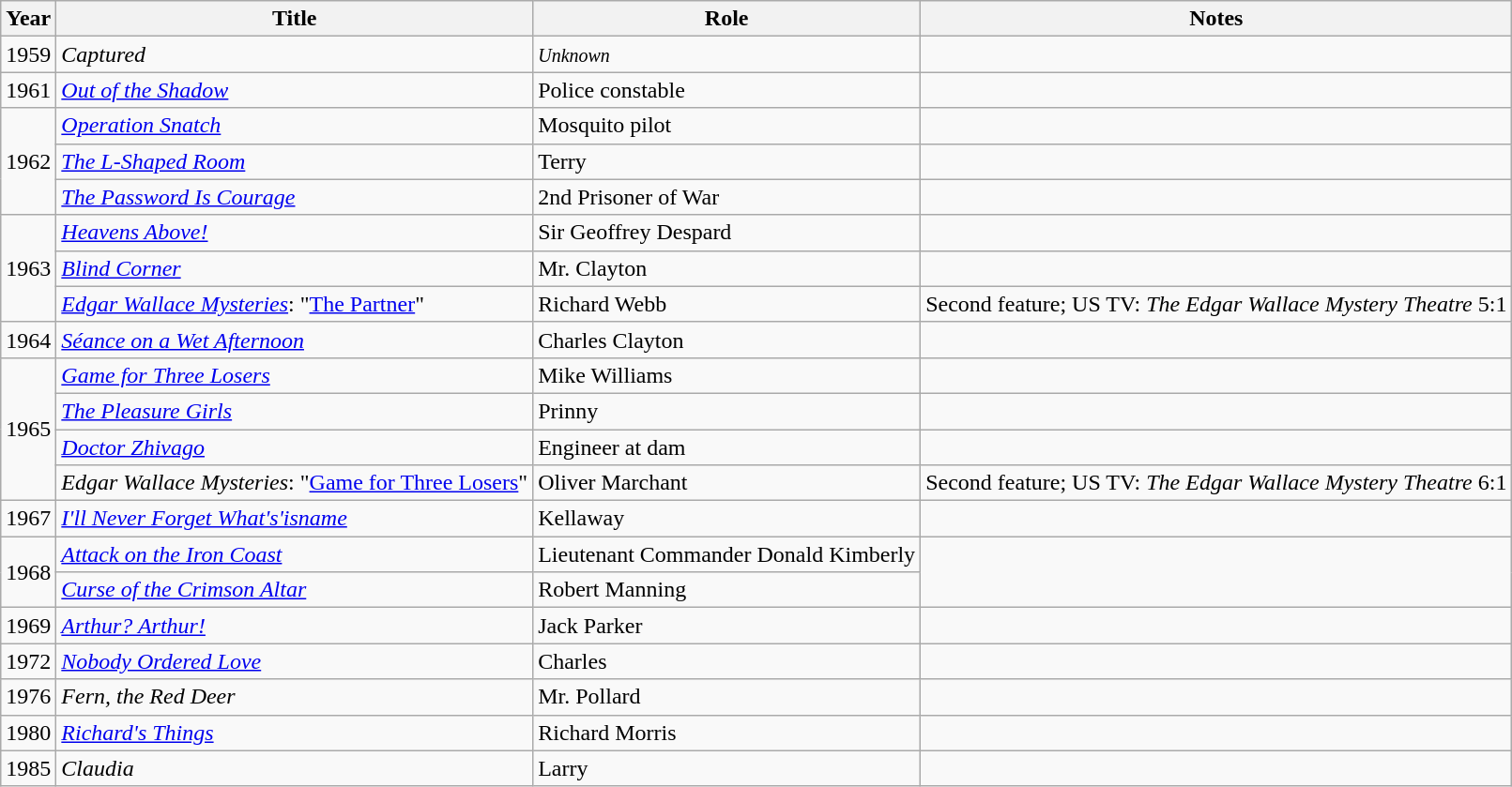<table class="wikitable sortable jquery-tablesorter">
<tr>
<th>Year</th>
<th>Title</th>
<th>Role</th>
<th>Notes</th>
</tr>
<tr>
<td>1959</td>
<td><em>Captured</em></td>
<td><small><em>Unknown</em></small></td>
<td></td>
</tr>
<tr>
<td>1961</td>
<td><em><a href='#'>Out of the Shadow</a></em></td>
<td>Police constable</td>
<td></td>
</tr>
<tr>
<td rowspan="3">1962</td>
<td><em><a href='#'>Operation Snatch</a></em></td>
<td>Mosquito pilot</td>
<td></td>
</tr>
<tr>
<td><em><a href='#'>The L-Shaped Room</a></em></td>
<td>Terry</td>
<td></td>
</tr>
<tr>
<td><em><a href='#'>The Password Is Courage</a></em></td>
<td>2nd Prisoner of War</td>
<td></td>
</tr>
<tr>
<td rowspan="3">1963</td>
<td><em><a href='#'>Heavens Above!</a></em></td>
<td>Sir Geoffrey Despard</td>
<td></td>
</tr>
<tr>
<td><em><a href='#'>Blind Corner</a></em></td>
<td>Mr. Clayton</td>
<td></td>
</tr>
<tr>
<td><em><a href='#'>Edgar Wallace Mysteries</a></em>: "<a href='#'>The Partner</a>"</td>
<td>Richard Webb</td>
<td>Second feature; US TV: <em>The Edgar Wallace Mystery Theatre</em> 5:1</td>
</tr>
<tr>
<td>1964</td>
<td><em><a href='#'>Séance on a Wet Afternoon</a></em></td>
<td>Charles Clayton</td>
<td></td>
</tr>
<tr>
<td rowspan="4">1965</td>
<td><em><a href='#'>Game for Three Losers</a></em></td>
<td>Mike Williams</td>
<td></td>
</tr>
<tr>
<td><em><a href='#'>The Pleasure Girls</a></em></td>
<td>Prinny</td>
<td></td>
</tr>
<tr>
<td><em><a href='#'>Doctor Zhivago</a></em></td>
<td>Engineer at dam</td>
<td></td>
</tr>
<tr>
<td><em>Edgar Wallace Mysteries</em>: "<a href='#'>Game for Three Losers</a>"</td>
<td>Oliver Marchant</td>
<td>Second feature; US TV: <em>The Edgar Wallace Mystery Theatre</em> 6:1</td>
</tr>
<tr>
<td>1967</td>
<td><em><a href='#'>I'll Never Forget What's'isname</a></em></td>
<td>Kellaway</td>
<td></td>
</tr>
<tr>
<td rowspan="2">1968</td>
<td><em><a href='#'>Attack on the Iron Coast</a></em></td>
<td>Lieutenant Commander Donald Kimberly</td>
<td rowspan="2"></td>
</tr>
<tr>
<td><em><a href='#'>Curse of the Crimson Altar</a></em></td>
<td>Robert Manning</td>
</tr>
<tr>
<td>1969</td>
<td><em><a href='#'>Arthur? Arthur!</a></em></td>
<td>Jack Parker</td>
<td></td>
</tr>
<tr>
<td>1972</td>
<td><em><a href='#'>Nobody Ordered Love</a></em></td>
<td>Charles</td>
<td></td>
</tr>
<tr>
<td>1976</td>
<td><em>Fern, the Red Deer</em></td>
<td>Mr. Pollard</td>
<td></td>
</tr>
<tr>
<td>1980</td>
<td><em><a href='#'>Richard's Things</a></em></td>
<td>Richard Morris</td>
<td></td>
</tr>
<tr>
<td>1985</td>
<td><em>Claudia</em></td>
<td>Larry</td>
<td></td>
</tr>
</table>
